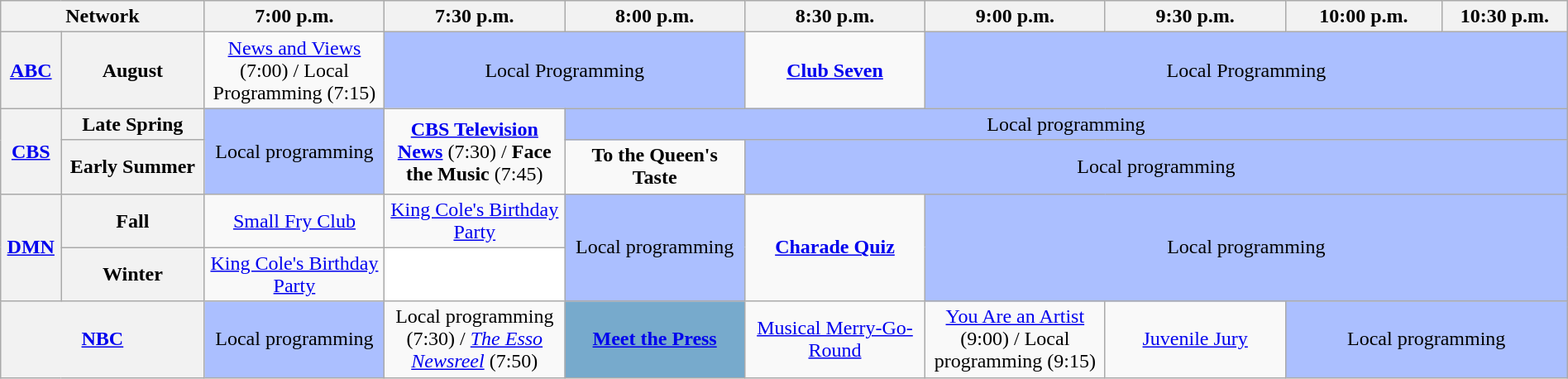<table class="wikitable" style="width:100%;margin-right:0;text-align:center">
<tr>
<th colspan="2" style="width:13%;">Network</th>
<th style="width:11.5%;">7:00 p.m.</th>
<th style="width:11.5%;">7:30 p.m.</th>
<th style="width:11.5%;">8:00 p.m.</th>
<th style="width:11.5%;">8:30 p.m.</th>
<th style="width:11.5%;">9:00 p.m.</th>
<th style="width:11.5%;">9:30 p.m.</th>
<th style="width:10%;">10:00 p.m.</th>
<th style="width:10%;">10:30 p.m.</th>
</tr>
<tr>
<th rowspan="1"><a href='#'>ABC</a></th>
<th>August</th>
<td><a href='#'>News and Views</a> (7:00) / Local Programming (7:15)</td>
<td colspan="2" bgcolor="#abbfff">Local Programming</td>
<td rowspan="1"><strong><a href='#'>Club Seven</a></strong></td>
<td colspan="4" bgcolor="#abbfff">Local Programming</td>
</tr>
<tr>
<th rowspan=2><a href='#'>CBS</a></th>
<th>Late Spring</th>
<td style="background:#abbfff;" rowspan="2">Local programming</td>
<td rowspan=2><strong><a href='#'>CBS Television News</a></strong> (7:30) / <strong>Face the Music</strong> (7:45)</td>
<td style="background:#abbfff;" colspan="6">Local programming</td>
</tr>
<tr>
<th>Early Summer</th>
<td><strong>To the Queen's Taste</strong></td>
<td style="background:#abbfff;" colspan="5">Local programming</td>
</tr>
<tr>
<th rowspan="2"><a href='#'>DMN</a></th>
<th>Fall</th>
<td><a href='#'>Small Fry Club</a></td>
<td><a href='#'>King Cole's Birthday Party</a></td>
<td style="background:#abbfff;" rowspan="2">Local programming</td>
<td rowspan="2"><strong><a href='#'>Charade Quiz</a></strong></td>
<td colspan=4" rowspan="2" style="background:#abbfff;">Local programming</td>
</tr>
<tr>
<th>Winter</th>
<td><a href='#'>King Cole's Birthday Party</a></td>
<td style="background:white;"></td>
</tr>
<tr>
<th colspan="2"><a href='#'>NBC</a></th>
<td style="background:#abbfff;">Local programming</td>
<td>Local programming (7:30) / <em><a href='#'>The Esso Newsreel</a></em> (7:50)</td>
<td style="background:#7ac;"><strong><a href='#'>Meet the Press</a></strong></td>
<td><a href='#'>Musical Merry-Go-Round</a></td>
<td><a href='#'>You Are an Artist</a> (9:00) / Local programming (9:15)</td>
<td><a href='#'>Juvenile Jury</a></td>
<td colspan="2" style="background:#abbfff;">Local programming</td>
</tr>
</table>
